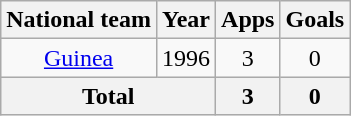<table class=wikitable style=text-align:center>
<tr>
<th>National team</th>
<th>Year</th>
<th>Apps</th>
<th>Goals</th>
</tr>
<tr>
<td rowspan="1"><a href='#'>Guinea</a></td>
<td>1996</td>
<td>3</td>
<td>0</td>
</tr>
<tr>
<th colspan="2">Total</th>
<th>3</th>
<th>0</th>
</tr>
</table>
